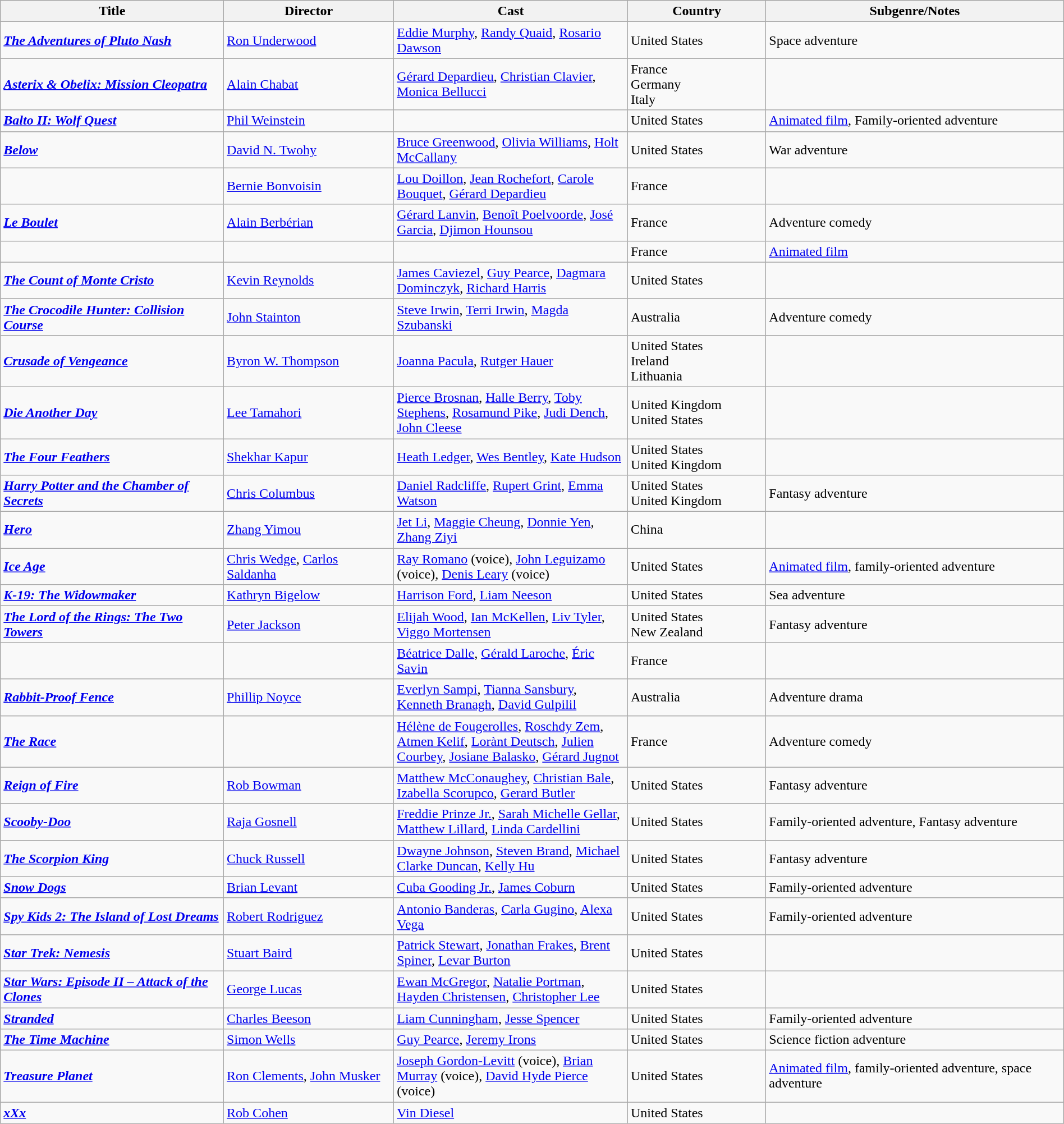<table class="wikitable" style="width:100%;">
<tr>
<th style="width:21%;">Title</th>
<th style="width:16%;">Director</th>
<th style="width:22%;">Cast</th>
<th style="width:13%;">Country</th>
<th style="width:28%;">Subgenre/Notes</th>
</tr>
<tr>
<td><strong><em><a href='#'>The Adventures of Pluto Nash</a></em></strong></td>
<td><a href='#'>Ron Underwood</a></td>
<td><a href='#'>Eddie Murphy</a>, <a href='#'>Randy Quaid</a>, <a href='#'>Rosario Dawson</a></td>
<td>United States</td>
<td>Space adventure</td>
</tr>
<tr>
<td><strong><em><a href='#'>Asterix & Obelix: Mission Cleopatra</a></em></strong></td>
<td><a href='#'>Alain Chabat</a></td>
<td><a href='#'>Gérard Depardieu</a>, <a href='#'>Christian Clavier</a>, <a href='#'>Monica Bellucci</a></td>
<td>France<br>Germany<br>Italy</td>
<td></td>
</tr>
<tr>
<td><strong><em><a href='#'>Balto II: Wolf Quest</a></em></strong></td>
<td><a href='#'>Phil Weinstein</a></td>
<td></td>
<td>United States</td>
<td><a href='#'>Animated film</a>, Family-oriented adventure</td>
</tr>
<tr>
<td><strong><em><a href='#'>Below</a></em></strong></td>
<td><a href='#'>David N. Twohy</a></td>
<td><a href='#'>Bruce Greenwood</a>, <a href='#'>Olivia Williams</a>, <a href='#'>Holt McCallany</a></td>
<td>United States</td>
<td>War adventure</td>
</tr>
<tr>
<td><strong><em></em></strong></td>
<td><a href='#'>Bernie Bonvoisin</a></td>
<td><a href='#'>Lou Doillon</a>, <a href='#'>Jean Rochefort</a>, <a href='#'>Carole Bouquet</a>, <a href='#'>Gérard Depardieu</a></td>
<td>France</td>
<td></td>
</tr>
<tr>
<td><strong><em><a href='#'>Le Boulet</a></em></strong></td>
<td><a href='#'>Alain Berbérian</a></td>
<td><a href='#'>Gérard Lanvin</a>, <a href='#'>Benoît Poelvoorde</a>, <a href='#'>José Garcia</a>, <a href='#'>Djimon Hounsou</a></td>
<td>France</td>
<td>Adventure comedy</td>
</tr>
<tr>
<td><strong><em></em></strong></td>
<td></td>
<td></td>
<td>France</td>
<td><a href='#'>Animated film</a></td>
</tr>
<tr>
<td><strong><em><a href='#'>The Count of Monte Cristo</a></em></strong></td>
<td><a href='#'>Kevin Reynolds</a></td>
<td><a href='#'>James Caviezel</a>, <a href='#'>Guy Pearce</a>, <a href='#'>Dagmara Dominczyk</a>, <a href='#'>Richard Harris</a></td>
<td>United States</td>
<td></td>
</tr>
<tr>
<td><strong><em><a href='#'>The Crocodile Hunter: Collision Course</a></em></strong></td>
<td><a href='#'>John Stainton</a></td>
<td><a href='#'>Steve Irwin</a>, <a href='#'>Terri Irwin</a>, <a href='#'>Magda Szubanski</a></td>
<td>Australia</td>
<td>Adventure comedy</td>
</tr>
<tr>
<td><strong><em><a href='#'>Crusade of Vengeance</a></em></strong></td>
<td><a href='#'>Byron W. Thompson</a></td>
<td><a href='#'>Joanna Pacula</a>, <a href='#'>Rutger Hauer</a></td>
<td>United States<br>Ireland<br>Lithuania</td>
<td><br></td>
</tr>
<tr>
<td><strong><em><a href='#'>Die Another Day</a></em></strong></td>
<td><a href='#'>Lee Tamahori</a></td>
<td><a href='#'>Pierce Brosnan</a>, <a href='#'>Halle Berry</a>, <a href='#'>Toby Stephens</a>, <a href='#'>Rosamund Pike</a>, <a href='#'>Judi Dench</a>, <a href='#'>John Cleese</a></td>
<td>United Kingdom<br>United States</td>
<td></td>
</tr>
<tr>
<td><strong><em><a href='#'>The Four Feathers</a></em></strong></td>
<td><a href='#'>Shekhar Kapur</a></td>
<td><a href='#'>Heath Ledger</a>, <a href='#'>Wes Bentley</a>, <a href='#'>Kate Hudson</a></td>
<td>United States<br>United Kingdom</td>
<td></td>
</tr>
<tr>
<td><strong><em><a href='#'>Harry Potter and the Chamber of Secrets</a></em></strong></td>
<td><a href='#'>Chris Columbus</a></td>
<td><a href='#'>Daniel Radcliffe</a>, <a href='#'>Rupert Grint</a>, <a href='#'>Emma Watson</a></td>
<td>United States<br>United Kingdom</td>
<td>Fantasy adventure</td>
</tr>
<tr>
<td><strong><em><a href='#'>Hero</a></em></strong></td>
<td><a href='#'>Zhang Yimou</a></td>
<td><a href='#'>Jet Li</a>, <a href='#'>Maggie Cheung</a>, <a href='#'>Donnie Yen</a>, <a href='#'>Zhang Ziyi</a></td>
<td>China</td>
<td></td>
</tr>
<tr>
<td><strong><em><a href='#'>Ice Age</a></em></strong></td>
<td><a href='#'>Chris Wedge</a>, <a href='#'>Carlos Saldanha</a></td>
<td><a href='#'>Ray Romano</a> (voice), <a href='#'>John Leguizamo</a> (voice), <a href='#'>Denis Leary</a> (voice)</td>
<td>United States</td>
<td><a href='#'>Animated film</a>, family-oriented adventure</td>
</tr>
<tr>
<td><strong><em><a href='#'>K-19: The Widowmaker</a></em></strong></td>
<td><a href='#'>Kathryn Bigelow</a></td>
<td><a href='#'>Harrison Ford</a>, <a href='#'>Liam Neeson</a></td>
<td>United States</td>
<td>Sea adventure</td>
</tr>
<tr>
<td><strong><em><a href='#'>The Lord of the Rings: The Two Towers</a></em></strong></td>
<td><a href='#'>Peter Jackson</a></td>
<td><a href='#'>Elijah Wood</a>, <a href='#'>Ian McKellen</a>, <a href='#'>Liv Tyler</a>, <a href='#'>Viggo Mortensen</a></td>
<td>United States<br>New Zealand</td>
<td>Fantasy adventure</td>
</tr>
<tr>
<td><strong><em></em></strong></td>
<td></td>
<td><a href='#'>Béatrice Dalle</a>, <a href='#'>Gérald Laroche</a>, <a href='#'>Éric Savin</a></td>
<td>France</td>
<td></td>
</tr>
<tr>
<td><strong><em><a href='#'>Rabbit-Proof Fence</a></em></strong></td>
<td><a href='#'>Phillip Noyce</a></td>
<td><a href='#'>Everlyn Sampi</a>, <a href='#'>Tianna Sansbury</a>, <a href='#'>Kenneth Branagh</a>, <a href='#'>David Gulpilil</a></td>
<td>Australia</td>
<td>Adventure drama</td>
</tr>
<tr>
<td><strong><em><a href='#'>The Race</a></em></strong></td>
<td></td>
<td><a href='#'>Hélène de Fougerolles</a>, <a href='#'>Roschdy Zem</a>, <a href='#'>Atmen Kelif</a>, <a href='#'>Lorànt Deutsch</a>, <a href='#'>Julien Courbey</a>, <a href='#'>Josiane Balasko</a>, <a href='#'>Gérard Jugnot</a></td>
<td>France</td>
<td>Adventure comedy</td>
</tr>
<tr>
<td><strong><em><a href='#'>Reign of Fire</a></em></strong></td>
<td><a href='#'>Rob Bowman</a></td>
<td><a href='#'>Matthew McConaughey</a>, <a href='#'>Christian Bale</a>, <a href='#'>Izabella Scorupco</a>, <a href='#'>Gerard Butler</a></td>
<td>United States</td>
<td>Fantasy adventure</td>
</tr>
<tr>
<td><strong><em><a href='#'>Scooby-Doo</a></em></strong></td>
<td><a href='#'>Raja Gosnell</a></td>
<td><a href='#'>Freddie Prinze Jr.</a>, <a href='#'>Sarah Michelle Gellar</a>, <a href='#'>Matthew Lillard</a>, <a href='#'>Linda Cardellini</a></td>
<td>United States</td>
<td>Family-oriented adventure, Fantasy adventure</td>
</tr>
<tr>
<td><strong><em><a href='#'>The Scorpion King</a></em></strong></td>
<td><a href='#'>Chuck Russell</a></td>
<td><a href='#'>Dwayne Johnson</a>, <a href='#'>Steven Brand</a>, <a href='#'>Michael Clarke Duncan</a>, <a href='#'>Kelly Hu</a></td>
<td>United States</td>
<td>Fantasy adventure</td>
</tr>
<tr>
<td><strong><em><a href='#'>Snow Dogs</a></em></strong></td>
<td><a href='#'>Brian Levant</a></td>
<td><a href='#'>Cuba Gooding Jr.</a>, <a href='#'>James Coburn</a></td>
<td>United States</td>
<td>Family-oriented adventure</td>
</tr>
<tr>
<td><strong><em><a href='#'>Spy Kids 2: The Island of Lost Dreams</a></em></strong></td>
<td><a href='#'>Robert Rodriguez</a></td>
<td><a href='#'>Antonio Banderas</a>, <a href='#'>Carla Gugino</a>, <a href='#'>Alexa Vega</a></td>
<td>United States</td>
<td>Family-oriented adventure</td>
</tr>
<tr>
<td><strong><em><a href='#'>Star Trek: Nemesis</a></em></strong></td>
<td><a href='#'>Stuart Baird</a></td>
<td><a href='#'>Patrick Stewart</a>, <a href='#'>Jonathan Frakes</a>, <a href='#'>Brent Spiner</a>, <a href='#'>Levar Burton</a></td>
<td>United States</td>
<td></td>
</tr>
<tr>
<td><strong><em><a href='#'>Star Wars: Episode II – Attack of the Clones</a></em></strong></td>
<td><a href='#'>George Lucas</a></td>
<td><a href='#'>Ewan McGregor</a>, <a href='#'>Natalie Portman</a>, <a href='#'>Hayden Christensen</a>, <a href='#'>Christopher Lee</a></td>
<td>United States</td>
<td></td>
</tr>
<tr>
<td><strong><em><a href='#'>Stranded</a></em></strong></td>
<td><a href='#'>Charles Beeson</a></td>
<td><a href='#'>Liam Cunningham</a>, <a href='#'>Jesse Spencer</a></td>
<td>United States</td>
<td>Family-oriented adventure</td>
</tr>
<tr>
<td><strong><em><a href='#'>The Time Machine</a></em></strong></td>
<td><a href='#'>Simon Wells</a></td>
<td><a href='#'>Guy Pearce</a>, <a href='#'>Jeremy Irons</a></td>
<td>United States</td>
<td>Science fiction adventure</td>
</tr>
<tr>
<td><strong><em><a href='#'>Treasure Planet</a></em></strong></td>
<td><a href='#'>Ron Clements</a>, <a href='#'>John Musker</a></td>
<td><a href='#'>Joseph Gordon-Levitt</a> (voice), <a href='#'>Brian Murray</a> (voice), <a href='#'>David Hyde Pierce</a> (voice)</td>
<td>United States</td>
<td><a href='#'>Animated film</a>, family-oriented adventure, space adventure</td>
</tr>
<tr>
<td><strong><em><a href='#'>xXx</a></em></strong></td>
<td><a href='#'>Rob Cohen</a></td>
<td><a href='#'>Vin Diesel</a></td>
<td>United States</td>
<td></td>
</tr>
</table>
